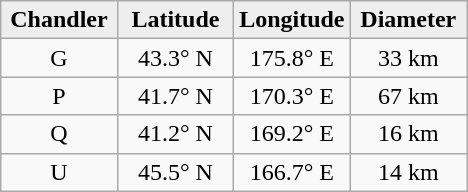<table class="wikitable">
<tr>
<th width="25%" style="background:#eeeeee;">Chandler</th>
<th width="25%" style="background:#eeeeee;">Latitude</th>
<th width="25%" style="background:#eeeeee;">Longitude</th>
<th width="25%" style="background:#eeeeee;">Diameter</th>
</tr>
<tr>
<td align="center">G</td>
<td align="center">43.3° N</td>
<td align="center">175.8° E</td>
<td align="center">33 km</td>
</tr>
<tr>
<td align="center">P</td>
<td align="center">41.7° N</td>
<td align="center">170.3° E</td>
<td align="center">67 km</td>
</tr>
<tr>
<td align="center">Q</td>
<td align="center">41.2° N</td>
<td align="center">169.2° E</td>
<td align="center">16 km</td>
</tr>
<tr>
<td align="center">U</td>
<td align="center">45.5° N</td>
<td align="center">166.7° E</td>
<td align="center">14 km</td>
</tr>
</table>
